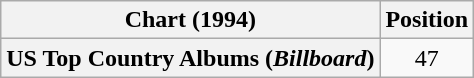<table class="wikitable plainrowheaders" style="text-align:center">
<tr>
<th scope="col">Chart (1994)</th>
<th scope="col">Position</th>
</tr>
<tr>
<th scope="row">US Top Country Albums (<em>Billboard</em>)</th>
<td>47</td>
</tr>
</table>
